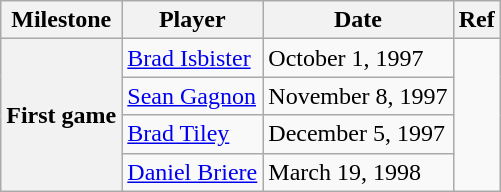<table class="wikitable">
<tr>
<th scope="col">Milestone</th>
<th scope="col">Player</th>
<th scope="col">Date</th>
<th scope="col">Ref</th>
</tr>
<tr>
<th rowspan=4>First game</th>
<td><a href='#'>Brad Isbister</a></td>
<td>October 1, 1997</td>
<td rowspan=4></td>
</tr>
<tr>
<td><a href='#'>Sean Gagnon</a></td>
<td>November 8, 1997</td>
</tr>
<tr>
<td><a href='#'>Brad Tiley</a></td>
<td>December 5, 1997</td>
</tr>
<tr>
<td><a href='#'>Daniel Briere</a></td>
<td>March 19, 1998</td>
</tr>
</table>
